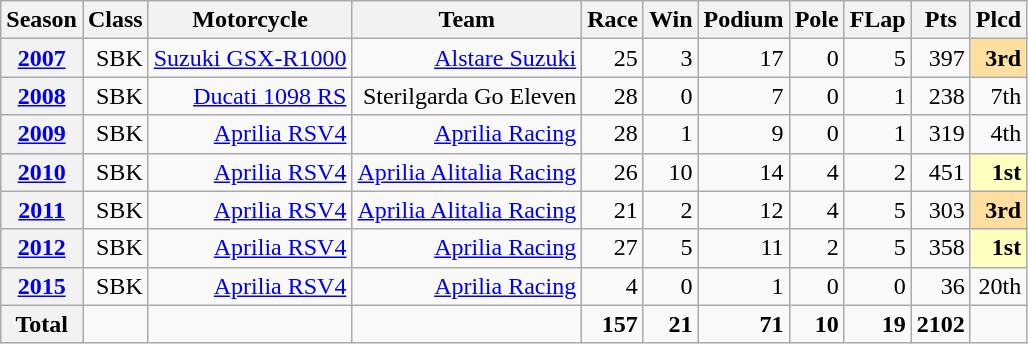<table class="wikitable">
<tr>
<th>Season</th>
<th>Class</th>
<th>Motorcycle</th>
<th>Team</th>
<th>Race</th>
<th>Win</th>
<th>Podium</th>
<th>Pole</th>
<th>FLap</th>
<th>Pts</th>
<th>Plcd</th>
</tr>
<tr align="right">
<th><a href='#'>2007</a></th>
<td>SBK</td>
<td><a href='#'>Suzuki GSX-R1000</a></td>
<td><a href='#'>Alstare Suzuki</a></td>
<td>25</td>
<td>3</td>
<td>17</td>
<td>0</td>
<td>5</td>
<td>397</td>
<td style="background:#FFDF9F;"><strong>3rd</strong></td>
</tr>
<tr align="right">
<th><a href='#'>2008</a></th>
<td>SBK</td>
<td><a href='#'>Ducati 1098 RS</a></td>
<td>Sterilgarda Go Eleven</td>
<td>28</td>
<td>0</td>
<td>7</td>
<td>0</td>
<td>1</td>
<td>238</td>
<td>7th</td>
</tr>
<tr align="right">
<th><a href='#'>2009</a></th>
<td>SBK</td>
<td><a href='#'>Aprilia RSV4</a></td>
<td><a href='#'>Aprilia Racing</a></td>
<td>28</td>
<td>1</td>
<td>9</td>
<td>0</td>
<td>1</td>
<td>319</td>
<td>4th</td>
</tr>
<tr align="right">
<th><a href='#'>2010</a></th>
<td>SBK</td>
<td><a href='#'>Aprilia RSV4</a></td>
<td><a href='#'>Aprilia Alitalia Racing</a></td>
<td>26</td>
<td>10</td>
<td>14</td>
<td>4</td>
<td>2</td>
<td>451</td>
<td style="background:#ffffbf;"><strong>1st</strong></td>
</tr>
<tr align="right">
<th><a href='#'>2011</a></th>
<td>SBK</td>
<td><a href='#'>Aprilia RSV4</a></td>
<td><a href='#'>Aprilia Alitalia Racing</a></td>
<td>21</td>
<td>2</td>
<td>12</td>
<td>4</td>
<td>5</td>
<td>303</td>
<td style="background:#FFDF9F;"><strong>3rd</strong></td>
</tr>
<tr align="right">
<th><a href='#'>2012</a></th>
<td>SBK</td>
<td><a href='#'>Aprilia RSV4</a></td>
<td><a href='#'>Aprilia Racing</a></td>
<td>27</td>
<td>5</td>
<td>11</td>
<td>2</td>
<td>5</td>
<td>358</td>
<td style="background:#ffffbf;"><strong>1st</strong></td>
</tr>
<tr align="right">
<th><a href='#'>2015</a></th>
<td>SBK</td>
<td><a href='#'>Aprilia RSV4</a></td>
<td><a href='#'>Aprilia Racing</a></td>
<td>4</td>
<td>0</td>
<td>1</td>
<td>0</td>
<td>0</td>
<td>36</td>
<td>20th</td>
</tr>
<tr align="right">
<th>Total</th>
<td></td>
<td></td>
<td></td>
<td><strong>157</strong></td>
<td><strong>21</strong></td>
<td><strong>71</strong></td>
<td><strong>10</strong></td>
<td><strong>19</strong></td>
<td><strong>2102</strong></td>
<td></td>
</tr>
</table>
